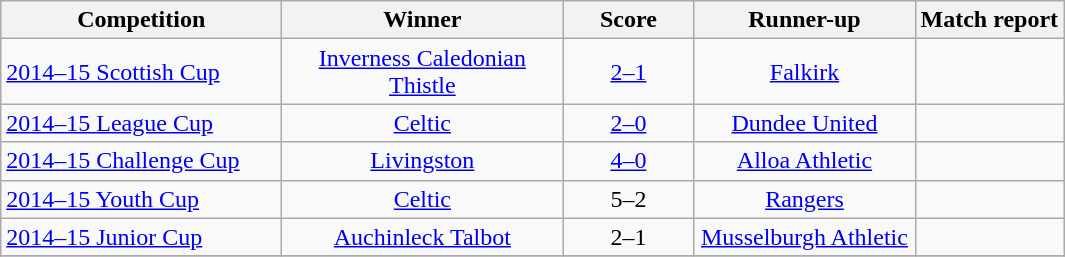<table class="wikitable" style="text-align:center">
<tr>
<th width=180>Competition</th>
<th width=180>Winner</th>
<th width=80>Score</th>
<th width=140>Runner-up</th>
<th>Match report</th>
</tr>
<tr>
<td align=left><a href='#'>2014–15 Scottish Cup</a></td>
<td><a href='#'>Inverness Caledonian Thistle</a></td>
<td><a href='#'>2–1</a></td>
<td><a href='#'>Falkirk</a></td>
<td></td>
</tr>
<tr>
<td align=left><a href='#'>2014–15 League Cup</a></td>
<td><a href='#'>Celtic</a></td>
<td><a href='#'>2–0</a></td>
<td><a href='#'>Dundee United</a></td>
<td></td>
</tr>
<tr>
<td align=left><a href='#'>2014–15 Challenge Cup</a></td>
<td><a href='#'>Livingston</a></td>
<td><a href='#'>4–0</a></td>
<td><a href='#'>Alloa Athletic</a></td>
<td></td>
</tr>
<tr>
<td align=left><a href='#'>2014–15 Youth Cup</a></td>
<td><a href='#'>Celtic</a></td>
<td>5–2</td>
<td><a href='#'>Rangers</a></td>
<td></td>
</tr>
<tr>
<td align=left><a href='#'>2014–15 Junior Cup</a></td>
<td><a href='#'>Auchinleck Talbot</a></td>
<td>2–1</td>
<td><a href='#'>Musselburgh Athletic</a></td>
<td></td>
</tr>
<tr>
</tr>
</table>
